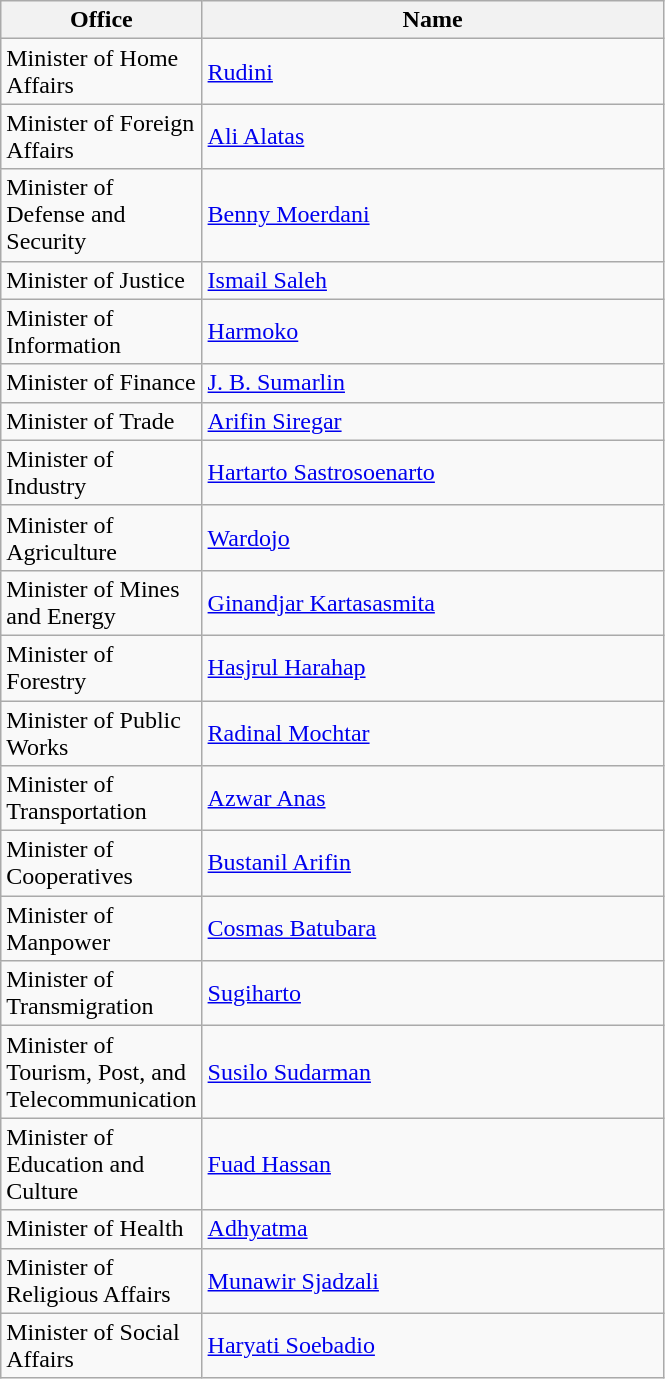<table class="wikitable">
<tr>
<th width="25">Office</th>
<th width="300">Name</th>
</tr>
<tr>
<td>Minister of Home Affairs</td>
<td><a href='#'>Rudini</a></td>
</tr>
<tr>
<td>Minister of Foreign Affairs</td>
<td><a href='#'>Ali Alatas</a></td>
</tr>
<tr>
<td>Minister of Defense and Security</td>
<td><a href='#'>Benny Moerdani</a></td>
</tr>
<tr>
<td>Minister of Justice</td>
<td><a href='#'>Ismail Saleh</a></td>
</tr>
<tr>
<td>Minister of Information</td>
<td><a href='#'>Harmoko</a></td>
</tr>
<tr>
<td>Minister of Finance</td>
<td><a href='#'>J. B. Sumarlin</a></td>
</tr>
<tr>
<td>Minister of Trade</td>
<td><a href='#'>Arifin Siregar</a></td>
</tr>
<tr>
<td>Minister of Industry</td>
<td><a href='#'>Hartarto Sastrosoenarto</a></td>
</tr>
<tr>
<td>Minister of Agriculture</td>
<td><a href='#'>Wardojo</a></td>
</tr>
<tr>
<td>Minister of Mines and Energy</td>
<td><a href='#'>Ginandjar Kartasasmita</a></td>
</tr>
<tr>
<td>Minister of Forestry</td>
<td><a href='#'>Hasjrul Harahap</a></td>
</tr>
<tr>
<td>Minister of Public Works</td>
<td><a href='#'>Radinal Mochtar</a></td>
</tr>
<tr>
<td>Minister of Transportation</td>
<td><a href='#'>Azwar Anas</a></td>
</tr>
<tr>
<td>Minister of Cooperatives</td>
<td><a href='#'>Bustanil Arifin</a></td>
</tr>
<tr>
<td>Minister of Manpower</td>
<td><a href='#'>Cosmas Batubara</a></td>
</tr>
<tr>
<td>Minister of Transmigration</td>
<td><a href='#'>Sugiharto</a></td>
</tr>
<tr>
<td>Minister of Tourism, Post, and Telecommunication</td>
<td><a href='#'>Susilo Sudarman</a></td>
</tr>
<tr>
<td>Minister of Education and Culture</td>
<td><a href='#'>Fuad Hassan</a></td>
</tr>
<tr>
<td>Minister of Health</td>
<td><a href='#'>Adhyatma</a></td>
</tr>
<tr>
<td>Minister of Religious Affairs</td>
<td><a href='#'>Munawir Sjadzali</a></td>
</tr>
<tr>
<td>Minister of Social Affairs</td>
<td><a href='#'>Haryati Soebadio</a></td>
</tr>
</table>
